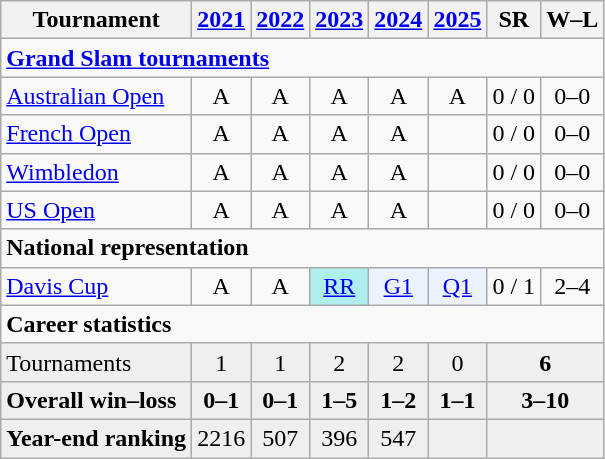<table class=wikitable style=text-align:center>
<tr>
<th>Tournament</th>
<th><a href='#'>2021</a></th>
<th><a href='#'>2022</a></th>
<th><a href='#'>2023</a></th>
<th><a href='#'>2024</a></th>
<th><a href='#'>2025</a></th>
<th>SR</th>
<th>W–L</th>
</tr>
<tr>
<td colspan="8" align="left"><strong><a href='#'>Grand Slam tournaments</a></strong></td>
</tr>
<tr>
<td align=left><a href='#'>Australian Open</a></td>
<td>A</td>
<td>A</td>
<td>A</td>
<td>A</td>
<td>A</td>
<td>0 / 0</td>
<td>0–0</td>
</tr>
<tr>
<td align=left><a href='#'>French Open</a></td>
<td>A</td>
<td>A</td>
<td>A</td>
<td>A</td>
<td></td>
<td>0 / 0</td>
<td>0–0</td>
</tr>
<tr>
<td align=left><a href='#'>Wimbledon</a></td>
<td>A</td>
<td>A</td>
<td>A</td>
<td>A</td>
<td></td>
<td>0 / 0</td>
<td>0–0</td>
</tr>
<tr>
<td align=left><a href='#'>US Open</a></td>
<td>A</td>
<td>A</td>
<td>A</td>
<td>A</td>
<td></td>
<td>0 / 0</td>
<td>0–0</td>
</tr>
<tr>
<td colspan="8" align="left"><strong>National representation</strong></td>
</tr>
<tr>
<td align=left><a href='#'>Davis Cup</a></td>
<td>A</td>
<td>A</td>
<td bgcolor=afeeee><a href='#'>RR</a></td>
<td bgcolor=ecf2ff><a href='#'>G1</a></td>
<td bgcolor=ecf2ff><a href='#'>Q1</a></td>
<td>0 / 1</td>
<td>2–4</td>
</tr>
<tr>
<td colspan="8" align="left"><strong>Career statistics</strong></td>
</tr>
<tr bgcolor=efefef>
<td align=left>Tournaments</td>
<td>1</td>
<td>1</td>
<td>2</td>
<td>2</td>
<td>0</td>
<td colspan="2"><strong>6</strong></td>
</tr>
<tr style=font-weight:bold;background:#efefef>
<td style=text-align:left>Overall win–loss</td>
<td>0–1</td>
<td>0–1</td>
<td>1–5</td>
<td>1–2</td>
<td>1–1</td>
<td colspan="2">3–10</td>
</tr>
<tr bgcolor=efefef>
<td align=left><strong>Year-end ranking</strong></td>
<td>2216</td>
<td>507</td>
<td>396</td>
<td>547</td>
<td></td>
<td colspan="2"></td>
</tr>
</table>
